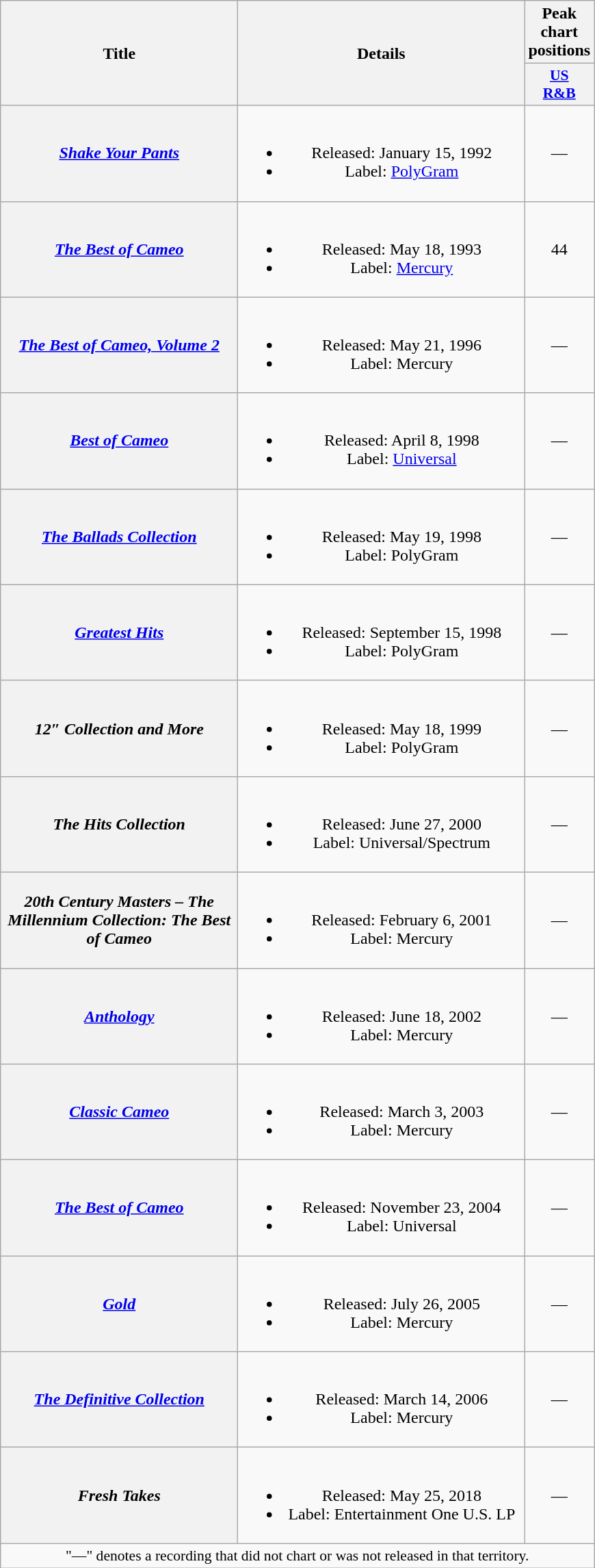<table class="wikitable plainrowheaders" style="text-align:center;">
<tr>
<th scope="col" rowspan="2" style="width:14em;">Title</th>
<th scope="col" rowspan="2" style="width:17em;">Details</th>
<th scope="col">Peak chart positions</th>
</tr>
<tr>
<th scope="col" style="width:2.5em;font-size:90%;"><a href='#'>US<br>R&B</a><br></th>
</tr>
<tr>
<th scope="row"><em><a href='#'>Shake Your Pants</a></em></th>
<td><br><ul><li>Released: January 15, 1992</li><li>Label: <a href='#'>PolyGram</a></li></ul></td>
<td>—</td>
</tr>
<tr>
<th scope="row"><em><a href='#'>The Best of Cameo</a></em></th>
<td><br><ul><li>Released: May 18, 1993</li><li>Label: <a href='#'>Mercury</a></li></ul></td>
<td>44</td>
</tr>
<tr>
<th scope="row"><em><a href='#'>The Best of Cameo, Volume 2</a></em></th>
<td><br><ul><li>Released: May 21, 1996</li><li>Label: Mercury</li></ul></td>
<td>—</td>
</tr>
<tr>
<th scope="row"><em><a href='#'>Best of Cameo</a></em></th>
<td><br><ul><li>Released: April 8, 1998</li><li>Label: <a href='#'>Universal</a></li></ul></td>
<td>—</td>
</tr>
<tr>
<th scope="row"><em><a href='#'>The Ballads Collection</a></em></th>
<td><br><ul><li>Released: May 19, 1998</li><li>Label: PolyGram</li></ul></td>
<td>—</td>
</tr>
<tr>
<th scope="row"><em><a href='#'>Greatest Hits</a></em></th>
<td><br><ul><li>Released: September 15, 1998</li><li>Label: PolyGram</li></ul></td>
<td>—</td>
</tr>
<tr>
<th scope="row"><em>12″ Collection and More</em></th>
<td><br><ul><li>Released: May 18, 1999</li><li>Label: PolyGram</li></ul></td>
<td>—</td>
</tr>
<tr>
<th scope="row"><em>The Hits Collection</em></th>
<td><br><ul><li>Released: June 27, 2000</li><li>Label: Universal/Spectrum</li></ul></td>
<td>—</td>
</tr>
<tr>
<th scope="row"><em>20th Century Masters – The Millennium Collection: The Best of Cameo</em></th>
<td><br><ul><li>Released: February 6, 2001</li><li>Label: Mercury</li></ul></td>
<td>—</td>
</tr>
<tr>
<th scope="row"><em><a href='#'>Anthology</a></em></th>
<td><br><ul><li>Released: June 18, 2002</li><li>Label: Mercury</li></ul></td>
<td>—</td>
</tr>
<tr>
<th scope="row"><em><a href='#'>Classic Cameo</a></em></th>
<td><br><ul><li>Released: March 3, 2003</li><li>Label: Mercury</li></ul></td>
<td>—</td>
</tr>
<tr>
<th scope="row"><em><a href='#'>The Best of Cameo</a></em></th>
<td><br><ul><li>Released: November 23, 2004</li><li>Label: Universal</li></ul></td>
<td>—</td>
</tr>
<tr>
<th scope="row"><em><a href='#'>Gold</a></em></th>
<td><br><ul><li>Released: July 26, 2005</li><li>Label: Mercury</li></ul></td>
<td>—</td>
</tr>
<tr>
<th scope="row"><em><a href='#'>The Definitive Collection</a></em></th>
<td><br><ul><li>Released: March 14, 2006</li><li>Label: Mercury</li></ul></td>
<td>—</td>
</tr>
<tr>
<th scope="row"><em>Fresh Takes</em></th>
<td><br><ul><li>Released: May 25, 2018</li><li>Label: Entertainment One U.S. LP</li></ul></td>
<td>—</td>
</tr>
<tr>
<td colspan="15" style="font-size:90%;">"—" denotes a recording that did not chart or was not released in that territory.</td>
</tr>
</table>
